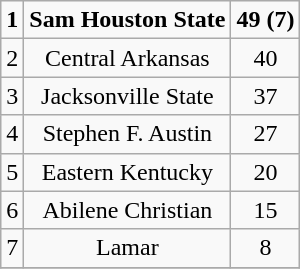<table class="wikitable">
<tr align="center">
<td><strong>1</strong></td>
<td><strong>Sam Houston State</strong></td>
<td><strong>49 (7)</strong></td>
</tr>
<tr align="center">
<td>2</td>
<td>Central Arkansas</td>
<td>40</td>
</tr>
<tr align="center">
<td>3</td>
<td>Jacksonville State</td>
<td>37</td>
</tr>
<tr align="center">
<td>4</td>
<td>Stephen F. Austin</td>
<td>27</td>
</tr>
<tr align="center">
<td>5</td>
<td>Eastern Kentucky</td>
<td>20</td>
</tr>
<tr align="center">
<td>6</td>
<td>Abilene Christian</td>
<td>15</td>
</tr>
<tr align="center">
<td>7</td>
<td>Lamar</td>
<td>8</td>
</tr>
<tr align="center">
</tr>
</table>
